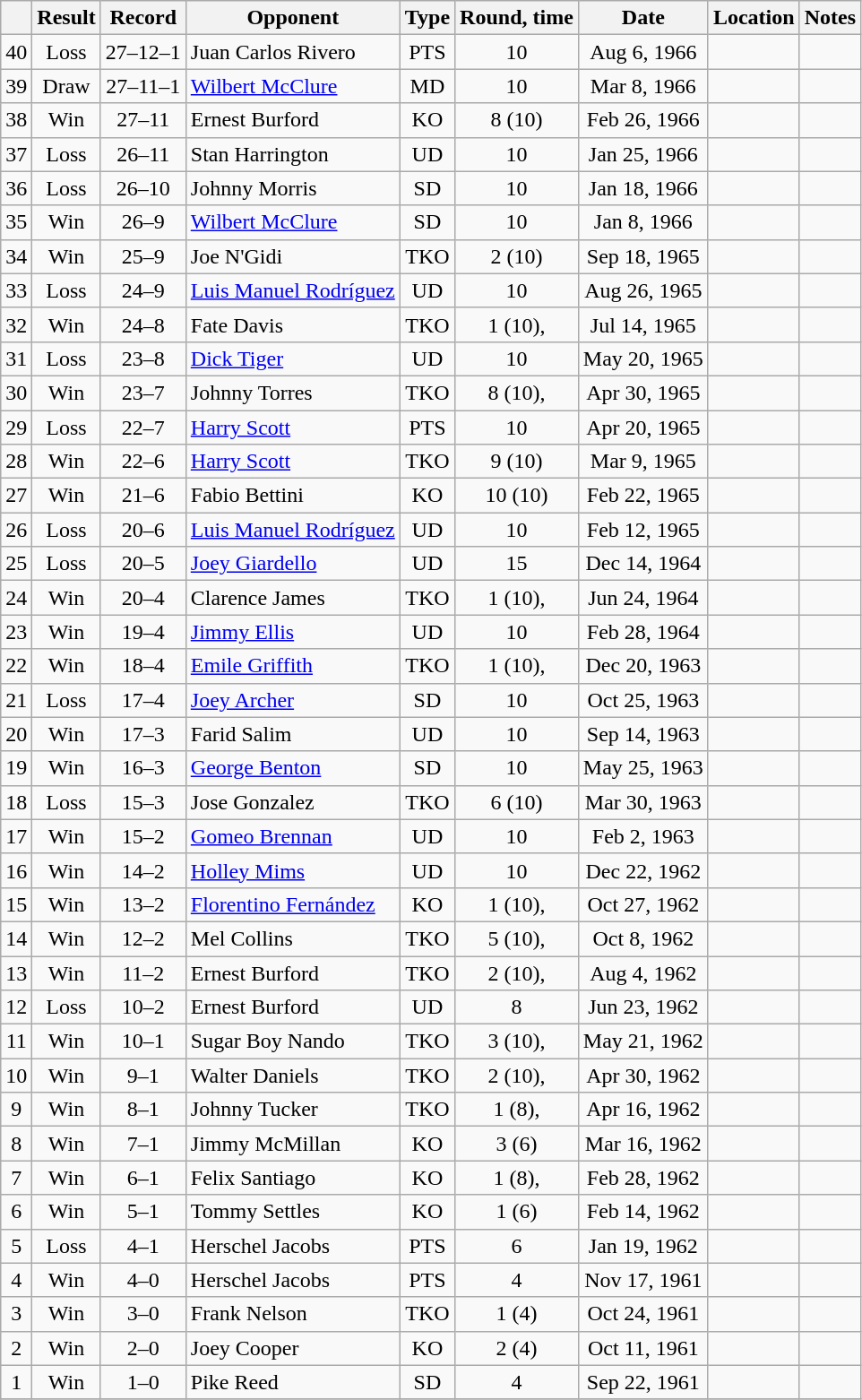<table class="wikitable" style="text-align:center">
<tr>
<th></th>
<th>Result</th>
<th>Record</th>
<th>Opponent</th>
<th>Type</th>
<th>Round, time</th>
<th>Date</th>
<th>Location</th>
<th>Notes</th>
</tr>
<tr>
<td>40</td>
<td>Loss</td>
<td>27–12–1</td>
<td align=left>Juan Carlos Rivero</td>
<td>PTS</td>
<td>10</td>
<td>Aug 6, 1966</td>
<td style="text-align:left;"></td>
<td></td>
</tr>
<tr>
<td>39</td>
<td>Draw</td>
<td>27–11–1</td>
<td align=left><a href='#'>Wilbert McClure</a></td>
<td>MD</td>
<td>10</td>
<td>Mar 8, 1966</td>
<td style="text-align:left;"></td>
<td></td>
</tr>
<tr>
<td>38</td>
<td>Win</td>
<td>27–11</td>
<td align=left>Ernest Burford</td>
<td>KO</td>
<td>8 (10)</td>
<td>Feb 26, 1966</td>
<td style="text-align:left;"></td>
<td></td>
</tr>
<tr>
<td>37</td>
<td>Loss</td>
<td>26–11</td>
<td align=left>Stan Harrington</td>
<td>UD</td>
<td>10</td>
<td>Jan 25, 1966</td>
<td style="text-align:left;"></td>
<td></td>
</tr>
<tr>
<td>36</td>
<td>Loss</td>
<td>26–10</td>
<td align=left>Johnny Morris</td>
<td>SD</td>
<td>10</td>
<td>Jan 18, 1966</td>
<td style="text-align:left;"></td>
<td></td>
</tr>
<tr>
<td>35</td>
<td>Win</td>
<td>26–9</td>
<td align=left><a href='#'>Wilbert McClure</a></td>
<td>SD</td>
<td>10</td>
<td>Jan 8, 1966</td>
<td style="text-align:left;"></td>
<td></td>
</tr>
<tr>
<td>34</td>
<td>Win</td>
<td>25–9</td>
<td align=left>Joe N'Gidi</td>
<td>TKO</td>
<td>2 (10)</td>
<td>Sep 18, 1965</td>
<td style="text-align:left;"></td>
<td></td>
</tr>
<tr>
<td>33</td>
<td>Loss</td>
<td>24–9</td>
<td align=left><a href='#'>Luis Manuel Rodríguez</a></td>
<td>UD</td>
<td>10</td>
<td>Aug 26, 1965</td>
<td style="text-align:left;"></td>
<td></td>
</tr>
<tr>
<td>32</td>
<td>Win</td>
<td>24–8</td>
<td align=left>Fate Davis</td>
<td>TKO</td>
<td>1 (10), </td>
<td>Jul 14, 1965</td>
<td style="text-align:left;"></td>
<td></td>
</tr>
<tr>
<td>31</td>
<td>Loss</td>
<td>23–8</td>
<td align=left><a href='#'>Dick Tiger</a></td>
<td>UD</td>
<td>10</td>
<td>May 20, 1965</td>
<td style="text-align:left;"></td>
<td></td>
</tr>
<tr>
<td>30</td>
<td>Win</td>
<td>23–7</td>
<td align=left>Johnny Torres</td>
<td>TKO</td>
<td>8 (10), </td>
<td>Apr 30, 1965</td>
<td style="text-align:left;"></td>
<td></td>
</tr>
<tr>
<td>29</td>
<td>Loss</td>
<td>22–7</td>
<td align=left><a href='#'>Harry Scott</a></td>
<td>PTS</td>
<td>10</td>
<td>Apr 20, 1965</td>
<td style="text-align:left;"></td>
<td></td>
</tr>
<tr>
<td>28</td>
<td>Win</td>
<td>22–6</td>
<td align=left><a href='#'>Harry Scott</a></td>
<td>TKO</td>
<td>9 (10)</td>
<td>Mar 9, 1965</td>
<td style="text-align:left;"></td>
<td></td>
</tr>
<tr>
<td>27</td>
<td>Win</td>
<td>21–6</td>
<td align=left>Fabio Bettini</td>
<td>KO</td>
<td>10 (10)</td>
<td>Feb 22, 1965</td>
<td style="text-align:left;"></td>
<td></td>
</tr>
<tr>
<td>26</td>
<td>Loss</td>
<td>20–6</td>
<td align=left><a href='#'>Luis Manuel Rodríguez</a></td>
<td>UD</td>
<td>10</td>
<td>Feb 12, 1965</td>
<td style="text-align:left;"></td>
<td></td>
</tr>
<tr>
<td>25</td>
<td>Loss</td>
<td>20–5</td>
<td align=left><a href='#'>Joey Giardello</a></td>
<td>UD</td>
<td>15</td>
<td>Dec 14, 1964</td>
<td style="text-align:left;"></td>
<td style="text-align:left;"></td>
</tr>
<tr>
<td>24</td>
<td>Win</td>
<td>20–4</td>
<td align=left>Clarence James</td>
<td>TKO</td>
<td>1 (10), </td>
<td>Jun 24, 1964</td>
<td style="text-align:left;"></td>
<td></td>
</tr>
<tr>
<td>23</td>
<td>Win</td>
<td>19–4</td>
<td align=left><a href='#'>Jimmy Ellis</a></td>
<td>UD</td>
<td>10</td>
<td>Feb 28, 1964</td>
<td style="text-align:left;"></td>
<td></td>
</tr>
<tr>
<td>22</td>
<td>Win</td>
<td>18–4</td>
<td align=left><a href='#'>Emile Griffith</a></td>
<td>TKO</td>
<td>1 (10), </td>
<td>Dec 20, 1963</td>
<td style="text-align:left;"></td>
<td></td>
</tr>
<tr>
<td>21</td>
<td>Loss</td>
<td>17–4</td>
<td align=left><a href='#'>Joey Archer</a></td>
<td>SD</td>
<td>10</td>
<td>Oct 25, 1963</td>
<td style="text-align:left;"></td>
<td></td>
</tr>
<tr>
<td>20</td>
<td>Win</td>
<td>17–3</td>
<td align=left>Farid Salim</td>
<td>UD</td>
<td>10</td>
<td>Sep 14, 1963</td>
<td style="text-align:left;"></td>
<td></td>
</tr>
<tr>
<td>19</td>
<td>Win</td>
<td>16–3</td>
<td align=left><a href='#'>George Benton</a></td>
<td>SD</td>
<td>10</td>
<td>May 25, 1963</td>
<td style="text-align:left;"></td>
<td></td>
</tr>
<tr>
<td>18</td>
<td>Loss</td>
<td>15–3</td>
<td align=left>Jose Gonzalez</td>
<td>TKO</td>
<td>6 (10)</td>
<td>Mar 30, 1963</td>
<td style="text-align:left;"></td>
<td></td>
</tr>
<tr>
<td>17</td>
<td>Win</td>
<td>15–2</td>
<td align=left><a href='#'>Gomeo Brennan</a></td>
<td>UD</td>
<td>10</td>
<td>Feb 2, 1963</td>
<td style="text-align:left;"></td>
<td></td>
</tr>
<tr>
<td>16</td>
<td>Win</td>
<td>14–2</td>
<td align=left><a href='#'>Holley Mims</a></td>
<td>UD</td>
<td>10</td>
<td>Dec 22, 1962</td>
<td style="text-align:left;"></td>
<td></td>
</tr>
<tr>
<td>15</td>
<td>Win</td>
<td>13–2</td>
<td align=left><a href='#'>Florentino Fernández</a></td>
<td>KO</td>
<td>1 (10), </td>
<td>Oct 27, 1962</td>
<td style="text-align:left;"></td>
<td></td>
</tr>
<tr>
<td>14</td>
<td>Win</td>
<td>12–2</td>
<td align=left>Mel Collins</td>
<td>TKO</td>
<td>5 (10), </td>
<td>Oct 8, 1962</td>
<td style="text-align:left;"></td>
<td></td>
</tr>
<tr>
<td>13</td>
<td>Win</td>
<td>11–2</td>
<td align=left>Ernest Burford</td>
<td>TKO</td>
<td>2 (10), </td>
<td>Aug 4, 1962</td>
<td style="text-align:left;"></td>
<td></td>
</tr>
<tr>
<td>12</td>
<td>Loss</td>
<td>10–2</td>
<td align=left>Ernest Burford</td>
<td>UD</td>
<td>8</td>
<td>Jun 23, 1962</td>
<td style="text-align:left;"></td>
<td></td>
</tr>
<tr>
<td>11</td>
<td>Win</td>
<td>10–1</td>
<td align=left>Sugar Boy Nando</td>
<td>TKO</td>
<td>3 (10), </td>
<td>May 21, 1962</td>
<td style="text-align:left;"></td>
<td></td>
</tr>
<tr>
<td>10</td>
<td>Win</td>
<td>9–1</td>
<td align=left>Walter Daniels</td>
<td>TKO</td>
<td>2 (10), </td>
<td>Apr 30, 1962</td>
<td style="text-align:left;"></td>
<td></td>
</tr>
<tr>
<td>9</td>
<td>Win</td>
<td>8–1</td>
<td align=left>Johnny Tucker</td>
<td>TKO</td>
<td>1 (8), </td>
<td>Apr 16, 1962</td>
<td style="text-align:left;"></td>
<td></td>
</tr>
<tr>
<td>8</td>
<td>Win</td>
<td>7–1</td>
<td align=left>Jimmy McMillan</td>
<td>KO</td>
<td>3 (6)</td>
<td>Mar 16, 1962</td>
<td style="text-align:left;"></td>
<td></td>
</tr>
<tr>
<td>7</td>
<td>Win</td>
<td>6–1</td>
<td align=left>Felix Santiago</td>
<td>KO</td>
<td>1 (8), </td>
<td>Feb 28, 1962</td>
<td style="text-align:left;"></td>
<td></td>
</tr>
<tr>
<td>6</td>
<td>Win</td>
<td>5–1</td>
<td align=left>Tommy Settles</td>
<td>KO</td>
<td>1 (6)</td>
<td>Feb 14, 1962</td>
<td style="text-align:left;"></td>
<td></td>
</tr>
<tr>
<td>5</td>
<td>Loss</td>
<td>4–1</td>
<td align=left>Herschel Jacobs</td>
<td>PTS</td>
<td>6</td>
<td>Jan 19, 1962</td>
<td style="text-align:left;"></td>
<td></td>
</tr>
<tr>
<td>4</td>
<td>Win</td>
<td>4–0</td>
<td align=left>Herschel Jacobs</td>
<td>PTS</td>
<td>4</td>
<td>Nov 17, 1961</td>
<td style="text-align:left;"></td>
<td></td>
</tr>
<tr>
<td>3</td>
<td>Win</td>
<td>3–0</td>
<td align=left>Frank Nelson</td>
<td>TKO</td>
<td>1 (4)</td>
<td>Oct 24, 1961</td>
<td style="text-align:left;"></td>
<td></td>
</tr>
<tr>
<td>2</td>
<td>Win</td>
<td>2–0</td>
<td align=left>Joey Cooper</td>
<td>KO</td>
<td>2 (4)</td>
<td>Oct 11, 1961</td>
<td style="text-align:left;"></td>
<td></td>
</tr>
<tr>
<td>1</td>
<td>Win</td>
<td>1–0</td>
<td align=left>Pike Reed</td>
<td>SD</td>
<td>4</td>
<td>Sep 22, 1961</td>
<td style="text-align:left;"></td>
<td></td>
</tr>
<tr>
</tr>
</table>
